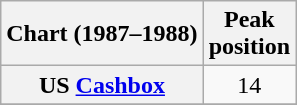<table class="wikitable sortable plainrowheaders" style="text-align:center">
<tr>
<th>Chart (1987–1988)</th>
<th>Peak<br>position</th>
</tr>
<tr>
<th scope="row">US <a href='#'>Cashbox</a></th>
<td align=“center”>14</td>
</tr>
<tr>
</tr>
</table>
